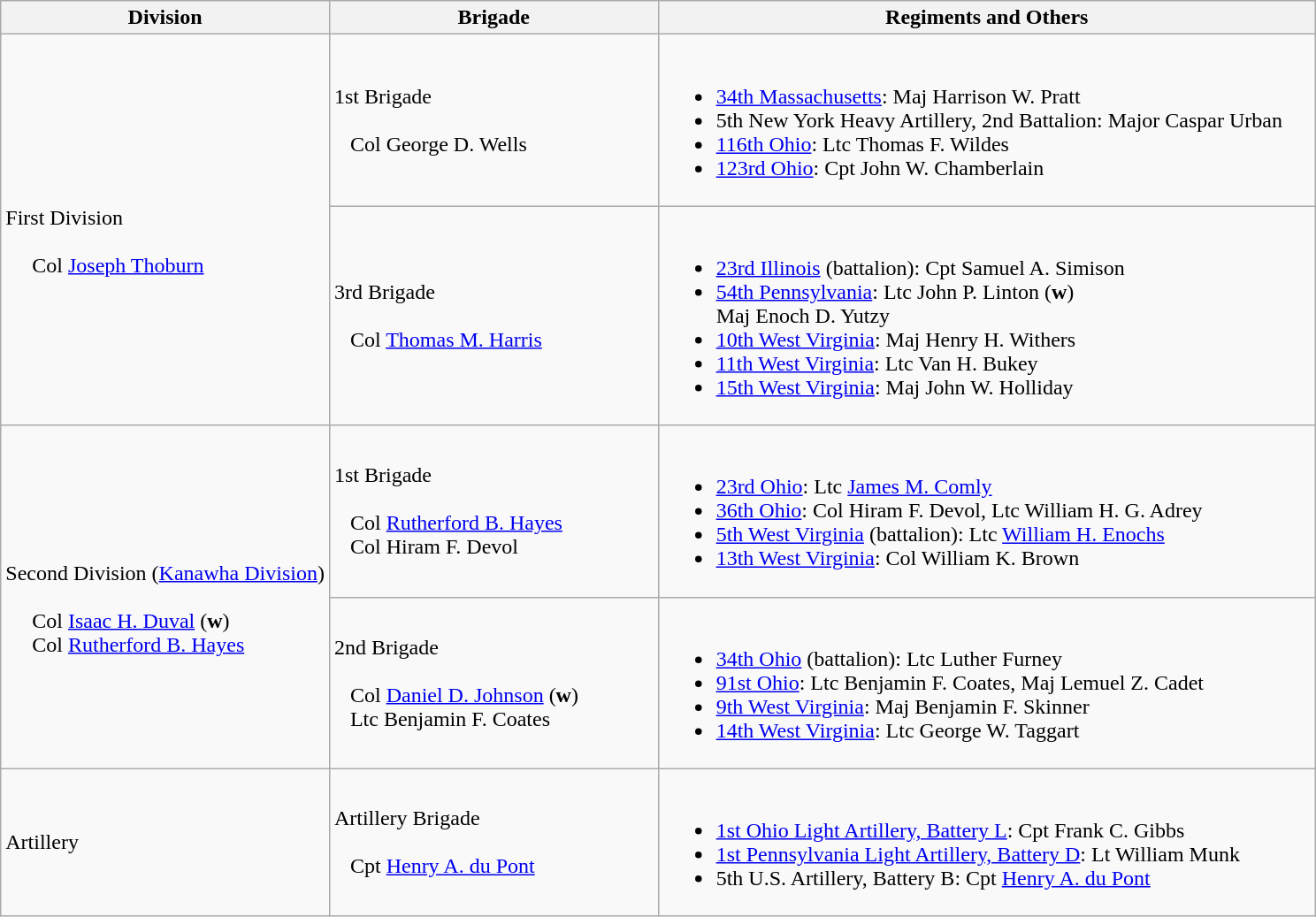<table class="wikitable">
<tr>
<th width=25%>Division</th>
<th width=25%>Brigade</th>
<th>Regiments and Others</th>
</tr>
<tr>
<td rowspan=2><br>First Division<br><br>    
Col <a href='#'>Joseph Thoburn</a></td>
<td>1st Brigade<br><br>  
Col George D. Wells</td>
<td><br><ul><li><a href='#'>34th Massachusetts</a>: Maj Harrison W. Pratt</li><li>5th New York Heavy Artillery, 2nd Battalion: Major Caspar Urban</li><li><a href='#'>116th Ohio</a>: Ltc Thomas F. Wildes</li><li><a href='#'>123rd Ohio</a>: Cpt John W. Chamberlain</li></ul></td>
</tr>
<tr>
<td>3rd Brigade<br><br>  
Col <a href='#'>Thomas M. Harris</a></td>
<td><br><ul><li><a href='#'>23rd Illinois</a> (battalion): Cpt Samuel A. Simison</li><li><a href='#'>54th Pennsylvania</a>: Ltc John P. Linton (<strong>w</strong>)<br> Maj Enoch D. Yutzy</li><li><a href='#'>10th West Virginia</a>: Maj Henry H. Withers</li><li><a href='#'>11th West Virginia</a>: Ltc Van H. Bukey</li><li><a href='#'>15th West Virginia</a>: Maj John W. Holliday</li></ul></td>
</tr>
<tr>
<td rowspan=2><br>Second Division (<a href='#'>Kanawha Division</a>)<br><br>    
Col <a href='#'>Isaac H. Duval</a> (<strong>w</strong>)
<br>    
Col <a href='#'>Rutherford B. Hayes</a></td>
<td>1st Brigade<br><br>  
Col <a href='#'>Rutherford B. Hayes</a>
<br>  
Col Hiram F. Devol</td>
<td><br><ul><li><a href='#'>23rd Ohio</a>: Ltc <a href='#'>James M. Comly</a></li><li><a href='#'>36th Ohio</a>: Col Hiram F. Devol, Ltc William H. G. Adrey</li><li><a href='#'>5th West Virginia</a> (battalion): Ltc <a href='#'>William H. Enochs</a></li><li><a href='#'>13th West Virginia</a>: Col William K. Brown</li></ul></td>
</tr>
<tr>
<td>2nd Brigade<br><br>  
Col <a href='#'>Daniel D. Johnson</a> (<strong>w</strong>)
<br>  
Ltc Benjamin F. Coates</td>
<td><br><ul><li><a href='#'>34th Ohio</a> (battalion): Ltc Luther Furney</li><li><a href='#'>91st Ohio</a>: Ltc Benjamin F. Coates, Maj Lemuel Z. Cadet</li><li><a href='#'>9th West Virginia</a>: Maj Benjamin F. Skinner</li><li><a href='#'>14th West Virginia</a>: Ltc George W. Taggart</li></ul></td>
</tr>
<tr>
<td>Artillery</td>
<td>Artillery Brigade<br><br>  
Cpt <a href='#'>Henry A. du Pont</a></td>
<td><br><ul><li><a href='#'>1st Ohio Light Artillery, Battery L</a>: Cpt Frank C. Gibbs</li><li><a href='#'>1st Pennsylvania Light Artillery, Battery D</a>: Lt William Munk</li><li>5th U.S. Artillery, Battery B: Cpt <a href='#'>Henry A. du Pont</a></li></ul></td>
</tr>
</table>
